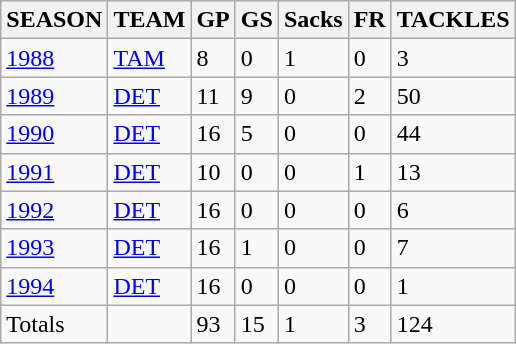<table class="wikitable">
<tr>
<th>SEASON</th>
<th>TEAM</th>
<th>GP</th>
<th>GS</th>
<th>Sacks</th>
<th>FR</th>
<th>TACKLES</th>
</tr>
<tr>
<td><a href='#'>1988</a></td>
<td><a href='#'>TAM</a></td>
<td>8</td>
<td>0</td>
<td>1</td>
<td>0</td>
<td>3</td>
</tr>
<tr>
<td><a href='#'>1989</a></td>
<td><a href='#'>DET</a></td>
<td>11</td>
<td>9</td>
<td>0</td>
<td>2</td>
<td>50</td>
</tr>
<tr>
<td><a href='#'>1990</a></td>
<td><a href='#'>DET</a></td>
<td>16</td>
<td>5</td>
<td>0</td>
<td>0</td>
<td>44</td>
</tr>
<tr>
<td><a href='#'>1991</a></td>
<td><a href='#'>DET</a></td>
<td>10</td>
<td>0</td>
<td>0</td>
<td>1</td>
<td>13</td>
</tr>
<tr>
<td><a href='#'>1992</a></td>
<td><a href='#'>DET</a></td>
<td>16</td>
<td>0</td>
<td>0</td>
<td>0</td>
<td>6</td>
</tr>
<tr>
<td><a href='#'>1993</a></td>
<td><a href='#'>DET</a></td>
<td>16</td>
<td>1</td>
<td>0</td>
<td>0</td>
<td>7</td>
</tr>
<tr>
<td><a href='#'>1994</a></td>
<td><a href='#'>DET</a></td>
<td>16</td>
<td>0</td>
<td>0</td>
<td>0</td>
<td>1</td>
</tr>
<tr>
<td>Totals</td>
<td></td>
<td>93</td>
<td>15</td>
<td>1</td>
<td>3</td>
<td>124</td>
</tr>
</table>
